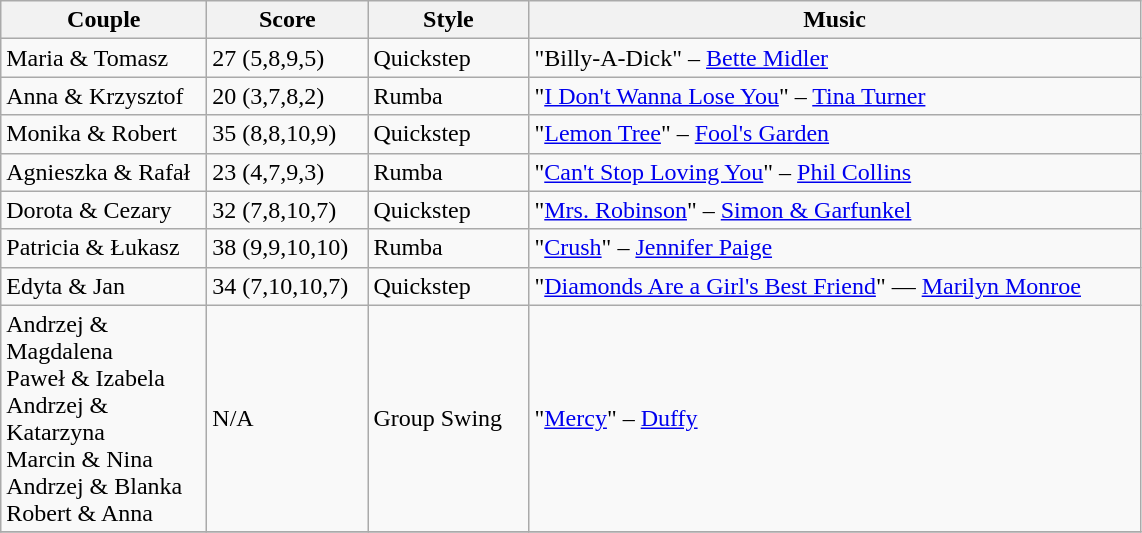<table class="wikitable">
<tr>
<th width="130">Couple</th>
<th width="100">Score</th>
<th width="100">Style</th>
<th width="400">Music</th>
</tr>
<tr>
<td>Maria & Tomasz</td>
<td>27 (5,8,9,5)</td>
<td>Quickstep</td>
<td>"Billy-A-Dick" – <a href='#'>Bette Midler</a></td>
</tr>
<tr>
<td>Anna & Krzysztof</td>
<td>20 (3,7,8,2)</td>
<td>Rumba</td>
<td>"<a href='#'>I Don't Wanna Lose You</a>" – <a href='#'>Tina Turner</a></td>
</tr>
<tr>
<td>Monika & Robert</td>
<td>35 (8,8,10,9)</td>
<td>Quickstep</td>
<td>"<a href='#'>Lemon Tree</a>" – <a href='#'>Fool's Garden</a></td>
</tr>
<tr>
<td>Agnieszka & Rafał</td>
<td>23 (4,7,9,3)</td>
<td>Rumba</td>
<td>"<a href='#'>Can't Stop Loving You</a>" – <a href='#'>Phil Collins</a></td>
</tr>
<tr>
<td>Dorota & Cezary</td>
<td>32 (7,8,10,7)</td>
<td>Quickstep</td>
<td>"<a href='#'>Mrs. Robinson</a>" – <a href='#'>Simon & Garfunkel</a></td>
</tr>
<tr>
<td>Patricia & Łukasz</td>
<td>38 (9,9,10,10)</td>
<td>Rumba</td>
<td>"<a href='#'>Crush</a>" – <a href='#'>Jennifer Paige</a></td>
</tr>
<tr>
<td>Edyta & Jan</td>
<td>34 (7,10,10,7)</td>
<td>Quickstep</td>
<td>"<a href='#'>Diamonds Are a Girl's Best Friend</a>" — <a href='#'>Marilyn Monroe</a></td>
</tr>
<tr>
<td>Andrzej & Magdalena<br>Paweł & Izabela<br>Andrzej & Katarzyna<br>Marcin & Nina<br>Andrzej & Blanka<br>Robert & Anna<br></td>
<td>N/A</td>
<td>Group Swing</td>
<td>"<a href='#'>Mercy</a>" – <a href='#'>Duffy</a></td>
</tr>
<tr>
</tr>
</table>
